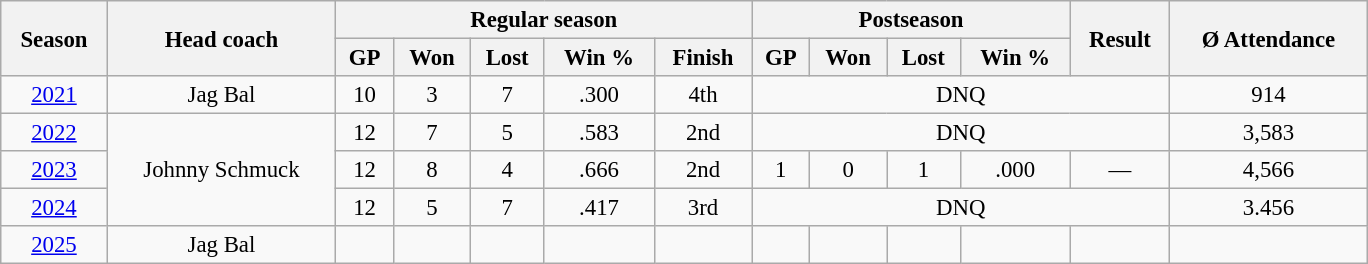<table class="wikitable" style="font-size: 95%; text-align:center; width:60em">
<tr>
<th rowspan="2">Season</th>
<th rowspan="2">Head coach</th>
<th colspan="5">Regular season</th>
<th colspan="4">Postseason</th>
<th rowspan="2">Result</th>
<th rowspan="2">Ø Attendance</th>
</tr>
<tr>
<th>GP</th>
<th>Won</th>
<th>Lost</th>
<th>Win %</th>
<th>Finish</th>
<th>GP</th>
<th>Won</th>
<th>Lost</th>
<th>Win %</th>
</tr>
<tr>
<td><a href='#'>2021</a></td>
<td>Jag Bal</td>
<td>10</td>
<td>3</td>
<td>7</td>
<td>.300</td>
<td>4th </td>
<td colspan="5">DNQ</td>
<td>914</td>
</tr>
<tr>
<td><a href='#'>2022</a></td>
<td rowspan="3">Johnny Schmuck</td>
<td>12</td>
<td>7</td>
<td>5</td>
<td>.583</td>
<td>2nd </td>
<td colspan="5">DNQ</td>
<td>3,583</td>
</tr>
<tr>
<td><a href='#'>2023</a></td>
<td>12</td>
<td>8</td>
<td>4</td>
<td>.666</td>
<td>2nd </td>
<td>1</td>
<td>0</td>
<td>1</td>
<td>.000</td>
<td>—</td>
<td>4,566</td>
</tr>
<tr>
<td><a href='#'>2024</a></td>
<td>12</td>
<td>5</td>
<td>7</td>
<td>.417</td>
<td>3rd </td>
<td colspan="5">DNQ</td>
<td>3.456</td>
</tr>
<tr>
<td><a href='#'>2025</a></td>
<td>Jag Bal</td>
<td></td>
<td></td>
<td></td>
<td></td>
<td></td>
<td></td>
<td></td>
<td></td>
<td></td>
<td></td>
<td></td>
</tr>
</table>
